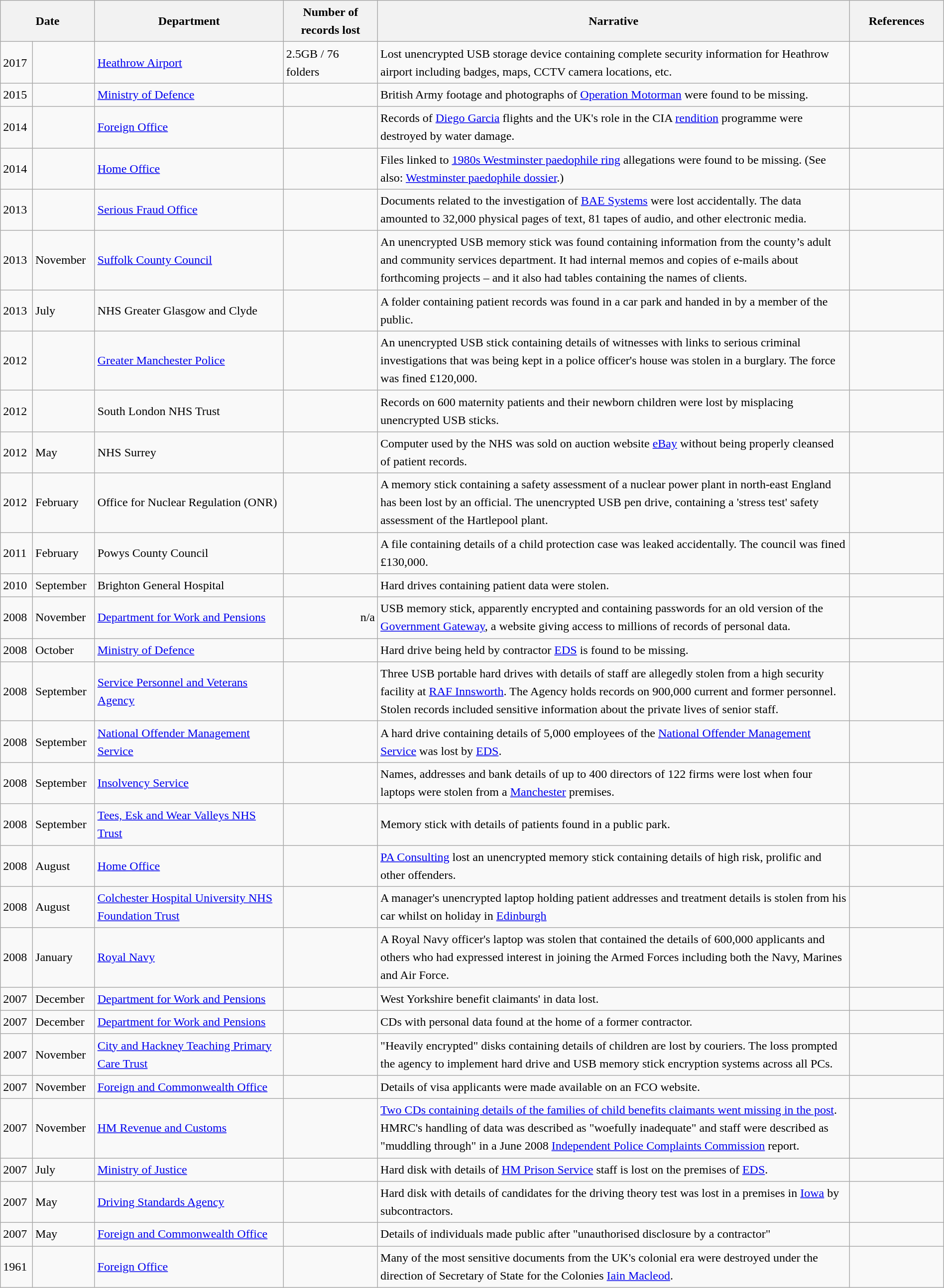<table class="wikitable sortable" style="font-size:100%;width:100%;border:0px;text-align:left;line-height:150%;">
<tr>
<th scope="col" height="17" width="10%" colspan=2>Date</th>
<th scope="col" height="17">Department</th>
<th scope="col" height="17" width="10%">Number of <br>records lost</th>
<th scope="col" class="unsortable" width="50%">Narrative</th>
<th scope="col" height="17" width="10%">References</th>
</tr>
<tr>
<td>2017</td>
<td></td>
<td><a href='#'>Heathrow Airport</a></td>
<td>2.5GB / 76 folders</td>
<td>Lost unencrypted USB storage device containing complete security information for Heathrow airport including badges, maps, CCTV camera locations, etc.</td>
<td></td>
</tr>
<tr>
<td>2015</td>
<td></td>
<td><a href='#'>Ministry of Defence</a></td>
<td></td>
<td>British Army footage and photographs of <a href='#'>Operation Motorman</a> were found to be missing.</td>
<td></td>
</tr>
<tr>
<td>2014</td>
<td></td>
<td><a href='#'>Foreign Office</a></td>
<td></td>
<td>Records of <a href='#'>Diego Garcia</a> flights and the UK's role in the CIA <a href='#'>rendition</a> programme were destroyed by water damage.</td>
<td></td>
</tr>
<tr>
<td>2014</td>
<td></td>
<td><a href='#'>Home Office</a></td>
<td align="right"></td>
<td>Files linked to <a href='#'>1980s Westminster paedophile ring</a> allegations were found to be missing. (See also: <a href='#'>Westminster paedophile dossier</a>.)</td>
<td></td>
</tr>
<tr>
<td>2013</td>
<td></td>
<td><a href='#'>Serious Fraud Office</a></td>
<td></td>
<td>Documents related to the investigation of <a href='#'>BAE Systems</a> were lost accidentally. The data amounted to 32,000 physical pages of text, 81 tapes of audio, and other electronic media.</td>
<td></td>
</tr>
<tr>
<td>2013</td>
<td>November</td>
<td><a href='#'>Suffolk County Council</a></td>
<td></td>
<td>An unencrypted USB memory stick was found containing information from the county’s adult and community services department. It had internal memos and copies of e-mails about forthcoming projects – and it also had tables containing the names of clients.</td>
<td></td>
</tr>
<tr>
<td>2013</td>
<td>July</td>
<td>NHS Greater Glasgow and Clyde</td>
<td align="right"></td>
<td>A folder containing patient records was found in a car park and handed in by a member of the public.</td>
<td></td>
</tr>
<tr>
<td>2012</td>
<td></td>
<td><a href='#'>Greater Manchester Police</a></td>
<td align="right"></td>
<td>An unencrypted USB stick containing details of witnesses with links to serious criminal investigations that was being kept in a police officer's house was stolen in a burglary. The force was fined £120,000.</td>
<td> </td>
</tr>
<tr>
<td>2012</td>
<td></td>
<td>South London NHS Trust</td>
<td align="right"></td>
<td>Records on 600 maternity patients and their newborn children were lost by misplacing unencrypted USB sticks.</td>
<td></td>
</tr>
<tr>
<td>2012</td>
<td>May</td>
<td>NHS Surrey</td>
<td align="right"></td>
<td>Computer used by the NHS was sold on auction website <a href='#'>eBay</a> without being properly cleansed of patient records.</td>
<td></td>
</tr>
<tr>
<td>2012</td>
<td>February</td>
<td>Office for Nuclear Regulation (ONR)</td>
<td></td>
<td>A memory stick containing a safety assessment of a nuclear power plant in north-east England has been lost by an official. The unencrypted USB pen drive, containing a 'stress test' safety assessment of the Hartlepool plant.</td>
<td></td>
</tr>
<tr>
<td>2011</td>
<td>February</td>
<td>Powys County Council</td>
<td></td>
<td>A file containing details of a child protection case was leaked accidentally. The council was fined £130,000.</td>
<td>   </td>
</tr>
<tr>
<td>2010</td>
<td>September</td>
<td>Brighton General Hospital</td>
<td></td>
<td>Hard drives containing patient data were stolen.</td>
<td> </td>
</tr>
<tr>
<td>2008</td>
<td>November</td>
<td><a href='#'>Department for Work and Pensions</a></td>
<td align="right">n/a</td>
<td>USB memory stick, apparently encrypted and containing passwords for an old version of the <a href='#'>Government Gateway</a>, a website giving access to millions of records of personal data.</td>
<td></td>
</tr>
<tr>
<td>2008</td>
<td>October</td>
<td><a href='#'>Ministry of Defence</a></td>
<td align="right"></td>
<td>Hard drive being held by contractor <a href='#'>EDS</a> is found to be missing.</td>
<td> </td>
</tr>
<tr>
<td>2008</td>
<td>September</td>
<td><a href='#'>Service Personnel and Veterans Agency</a></td>
<td align="right"></td>
<td>Three USB portable hard drives with details of staff are allegedly stolen from a high security facility at <a href='#'>RAF Innsworth</a>. The Agency holds records on 900,000 current and former personnel.  Stolen records included sensitive information about the private lives of senior staff.</td>
<td>  </td>
</tr>
<tr>
<td>2008</td>
<td>September</td>
<td><a href='#'>National Offender Management Service</a></td>
<td align="right"></td>
<td>A hard drive containing details of 5,000 employees of the <a href='#'>National Offender Management Service</a> was lost by <a href='#'>EDS</a>.</td>
<td></td>
</tr>
<tr>
<td>2008</td>
<td>September</td>
<td><a href='#'>Insolvency Service</a></td>
<td align="right"></td>
<td>Names, addresses and bank details of up to 400 directors of 122 firms were lost when four laptops were stolen from a <a href='#'>Manchester</a> premises.</td>
<td></td>
</tr>
<tr>
<td>2008</td>
<td>September</td>
<td><a href='#'>Tees, Esk and Wear Valleys NHS Trust</a></td>
<td align="right"></td>
<td>Memory stick with details of patients found in a public park.</td>
<td></td>
</tr>
<tr>
<td>2008</td>
<td>August</td>
<td><a href='#'>Home Office</a></td>
<td align="right"></td>
<td><a href='#'>PA Consulting</a> lost an unencrypted memory stick containing details of high risk, prolific and other offenders.</td>
<td></td>
</tr>
<tr>
<td>2008</td>
<td>August</td>
<td><a href='#'>Colchester Hospital University NHS Foundation Trust</a></td>
<td align="right"></td>
<td>A manager's unencrypted laptop holding patient addresses and treatment details is stolen from his car whilst on holiday in <a href='#'>Edinburgh</a></td>
<td></td>
</tr>
<tr>
<td>2008</td>
<td>January</td>
<td><a href='#'>Royal Navy</a></td>
<td align="right"></td>
<td>A Royal Navy officer's laptop was stolen that contained the details of 600,000 applicants and others who had expressed interest in joining the Armed Forces including both the Navy, Marines and Air Force.</td>
<td></td>
</tr>
<tr>
<td>2007</td>
<td>December</td>
<td><a href='#'>Department for Work and Pensions</a></td>
<td align="right"></td>
<td>West Yorkshire benefit claimants' in data lost.</td>
<td></td>
</tr>
<tr>
<td>2007</td>
<td>December</td>
<td><a href='#'>Department for Work and Pensions</a></td>
<td align="right"></td>
<td>CDs with personal data found at the home of a former contractor.</td>
<td></td>
</tr>
<tr>
<td>2007</td>
<td>November</td>
<td><a href='#'>City and Hackney Teaching Primary Care Trust</a></td>
<td align="right"></td>
<td>"Heavily encrypted" disks containing details of children are lost by couriers. The loss prompted the agency to implement hard drive and USB memory stick encryption systems across all PCs.</td>
<td></td>
</tr>
<tr>
<td>2007</td>
<td>November</td>
<td><a href='#'>Foreign and Commonwealth Office</a></td>
<td align="right"></td>
<td>Details of visa applicants were made available on an FCO website.</td>
<td></td>
</tr>
<tr>
<td>2007</td>
<td>November</td>
<td><a href='#'>HM Revenue and Customs</a></td>
<td align="right"></td>
<td><a href='#'>Two CDs containing details of the families of child benefits claimants went missing in the post</a>. HMRC's handling of data was described as "woefully inadequate" and staff were described as "muddling through" in a June 2008 <a href='#'>Independent Police Complaints Commission</a> report.</td>
<td>   </td>
</tr>
<tr>
<td>2007</td>
<td>July</td>
<td><a href='#'>Ministry of Justice</a></td>
<td align="right"></td>
<td>Hard disk with details of <a href='#'>HM Prison Service</a> staff is lost on the premises of <a href='#'>EDS</a>.</td>
<td></td>
</tr>
<tr>
<td>2007</td>
<td>May</td>
<td><a href='#'>Driving Standards Agency</a></td>
<td align="right"></td>
<td>Hard disk with details of candidates for the driving theory test was lost in a premises in <a href='#'>Iowa</a> by subcontractors.</td>
<td></td>
</tr>
<tr>
<td>2007</td>
<td>May</td>
<td><a href='#'>Foreign and Commonwealth Office</a></td>
<td align="right"></td>
<td>Details of individuals made public after "unauthorised disclosure by a contractor"</td>
<td></td>
</tr>
<tr>
<td>1961</td>
<td></td>
<td><a href='#'>Foreign Office</a></td>
<td></td>
<td>Many of the most sensitive documents from the UK's colonial era were destroyed under the direction of Secretary of State for the Colonies <a href='#'>Iain Macleod</a>.</td>
<td></td>
</tr>
</table>
